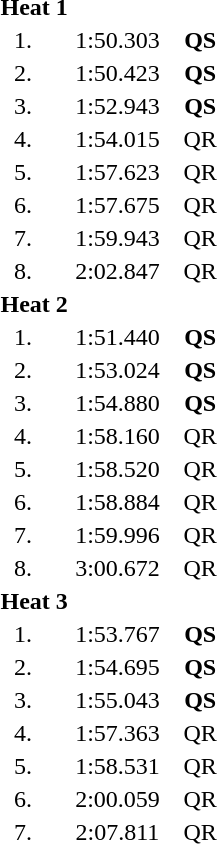<table style="text-align:center">
<tr>
<td colspan=4 align=left><strong>Heat 1</strong></td>
</tr>
<tr>
<td width=30>1.</td>
<td align=left></td>
<td width=80>1:50.303</td>
<td><strong>QS</strong></td>
</tr>
<tr>
<td>2.</td>
<td align=left></td>
<td>1:50.423</td>
<td><strong>QS</strong></td>
</tr>
<tr>
<td>3.</td>
<td align=left></td>
<td>1:52.943</td>
<td><strong>QS</strong></td>
</tr>
<tr>
<td>4.</td>
<td align=left></td>
<td>1:54.015</td>
<td>QR</td>
</tr>
<tr>
<td>5.</td>
<td align=left></td>
<td>1:57.623</td>
<td>QR</td>
</tr>
<tr>
<td>6.</td>
<td align=left></td>
<td>1:57.675</td>
<td>QR</td>
</tr>
<tr>
<td>7.</td>
<td align=left></td>
<td>1:59.943</td>
<td>QR</td>
</tr>
<tr>
<td>8.</td>
<td align=left></td>
<td>2:02.847</td>
<td>QR</td>
</tr>
<tr>
<td colspan=4 align=left><strong>Heat 2</strong></td>
</tr>
<tr>
<td>1.</td>
<td align=left></td>
<td>1:51.440</td>
<td><strong>QS</strong></td>
</tr>
<tr>
<td>2.</td>
<td align=left></td>
<td>1:53.024</td>
<td><strong>QS</strong></td>
</tr>
<tr>
<td>3.</td>
<td align=left></td>
<td>1:54.880</td>
<td><strong>QS</strong></td>
</tr>
<tr>
<td>4.</td>
<td align=left></td>
<td>1:58.160</td>
<td>QR</td>
</tr>
<tr>
<td>5.</td>
<td align=left></td>
<td>1:58.520</td>
<td>QR</td>
</tr>
<tr>
<td>6.</td>
<td align=left></td>
<td>1:58.884</td>
<td>QR</td>
</tr>
<tr>
<td>7.</td>
<td align=left></td>
<td>1:59.996</td>
<td>QR</td>
</tr>
<tr>
<td>8.</td>
<td align=left></td>
<td>3:00.672</td>
<td>QR</td>
</tr>
<tr>
<td colspan=4 align=left><strong>Heat 3</strong></td>
</tr>
<tr>
<td>1.</td>
<td align=left></td>
<td>1:53.767</td>
<td><strong>QS</strong></td>
</tr>
<tr>
<td>2.</td>
<td align=left></td>
<td>1:54.695</td>
<td><strong>QS</strong></td>
</tr>
<tr>
<td>3.</td>
<td align=left></td>
<td>1:55.043</td>
<td><strong>QS</strong></td>
</tr>
<tr>
<td>4.</td>
<td align=left></td>
<td>1:57.363</td>
<td>QR</td>
</tr>
<tr>
<td>5.</td>
<td align=left></td>
<td>1:58.531</td>
<td>QR</td>
</tr>
<tr>
<td>6.</td>
<td align=left></td>
<td>2:00.059</td>
<td>QR</td>
</tr>
<tr>
<td>7.</td>
<td align=left></td>
<td>2:07.811</td>
<td>QR</td>
</tr>
</table>
